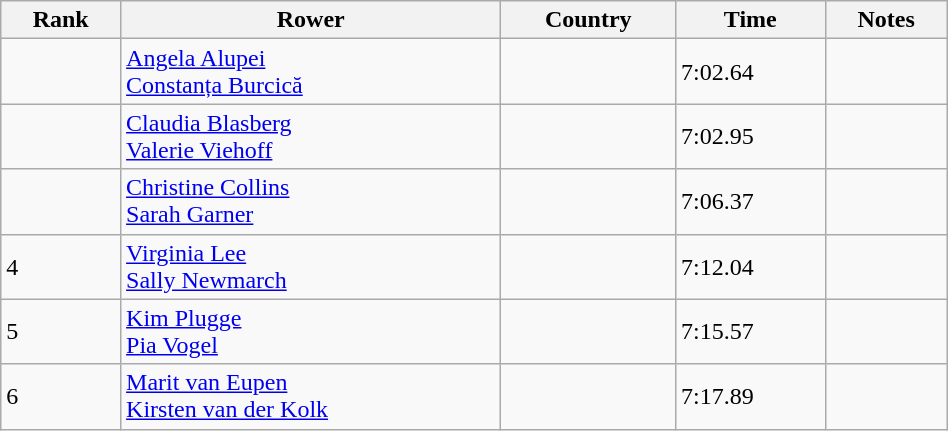<table class="wikitable sortable" width=50%>
<tr>
<th>Rank</th>
<th>Rower</th>
<th>Country</th>
<th>Time</th>
<th>Notes</th>
</tr>
<tr>
<td></td>
<td><a href='#'>Angela Alupei</a><br><a href='#'>Constanța Burcică</a></td>
<td></td>
<td>7:02.64</td>
<td></td>
</tr>
<tr>
<td></td>
<td><a href='#'>Claudia Blasberg</a><br><a href='#'>Valerie Viehoff</a></td>
<td></td>
<td>7:02.95</td>
<td></td>
</tr>
<tr>
<td></td>
<td><a href='#'>Christine Collins</a><br><a href='#'>Sarah Garner</a></td>
<td></td>
<td>7:06.37</td>
<td></td>
</tr>
<tr>
<td>4</td>
<td><a href='#'>Virginia Lee</a><br><a href='#'>Sally Newmarch</a></td>
<td></td>
<td>7:12.04</td>
<td></td>
</tr>
<tr>
<td>5</td>
<td><a href='#'>Kim Plugge</a><br><a href='#'>Pia Vogel</a></td>
<td></td>
<td>7:15.57</td>
<td></td>
</tr>
<tr>
<td>6</td>
<td><a href='#'>Marit van Eupen</a><br><a href='#'>Kirsten van der Kolk</a></td>
<td></td>
<td>7:17.89</td>
<td></td>
</tr>
</table>
